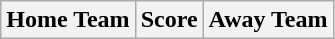<table class="wikitable" style="text-align: center">
<tr>
<th>Home Team</th>
<th>Score</th>
<th>Away Team<br>


</th>
</tr>
</table>
